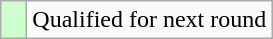<table class="wikitable">
<tr>
<td style="width:10px; background:#cfc"></td>
<td>Qualified for next round</td>
</tr>
</table>
